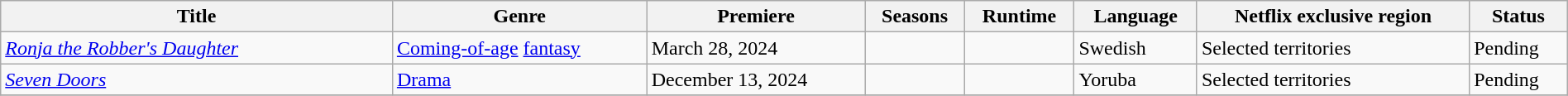<table class="wikitable sortable" style="width:100%">
<tr>
<th scope="col" style="width:25%;">Title</th>
<th>Genre</th>
<th>Premiere</th>
<th>Seasons</th>
<th>Runtime</th>
<th>Language</th>
<th>Netflix exclusive region</th>
<th>Status</th>
</tr>
<tr>
<td><em><a href='#'>Ronja the Robber's Daughter</a></em></td>
<td><a href='#'>Coming-of-age</a> <a href='#'>fantasy</a></td>
<td>March 28, 2024</td>
<td></td>
<td></td>
<td>Swedish</td>
<td>Selected territories</td>
<td>Pending</td>
</tr>
<tr>
<td><em><a href='#'>Seven Doors</a></em></td>
<td><a href='#'>Drama</a></td>
<td>December 13, 2024</td>
<td></td>
<td></td>
<td>Yoruba</td>
<td>Selected territories</td>
<td>Pending</td>
</tr>
<tr>
</tr>
</table>
